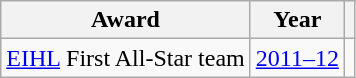<table class="wikitable">
<tr>
<th>Award</th>
<th>Year</th>
<th></th>
</tr>
<tr>
<td><a href='#'>EIHL</a> First All-Star team</td>
<td><a href='#'>2011–12</a></td>
<td></td>
</tr>
</table>
